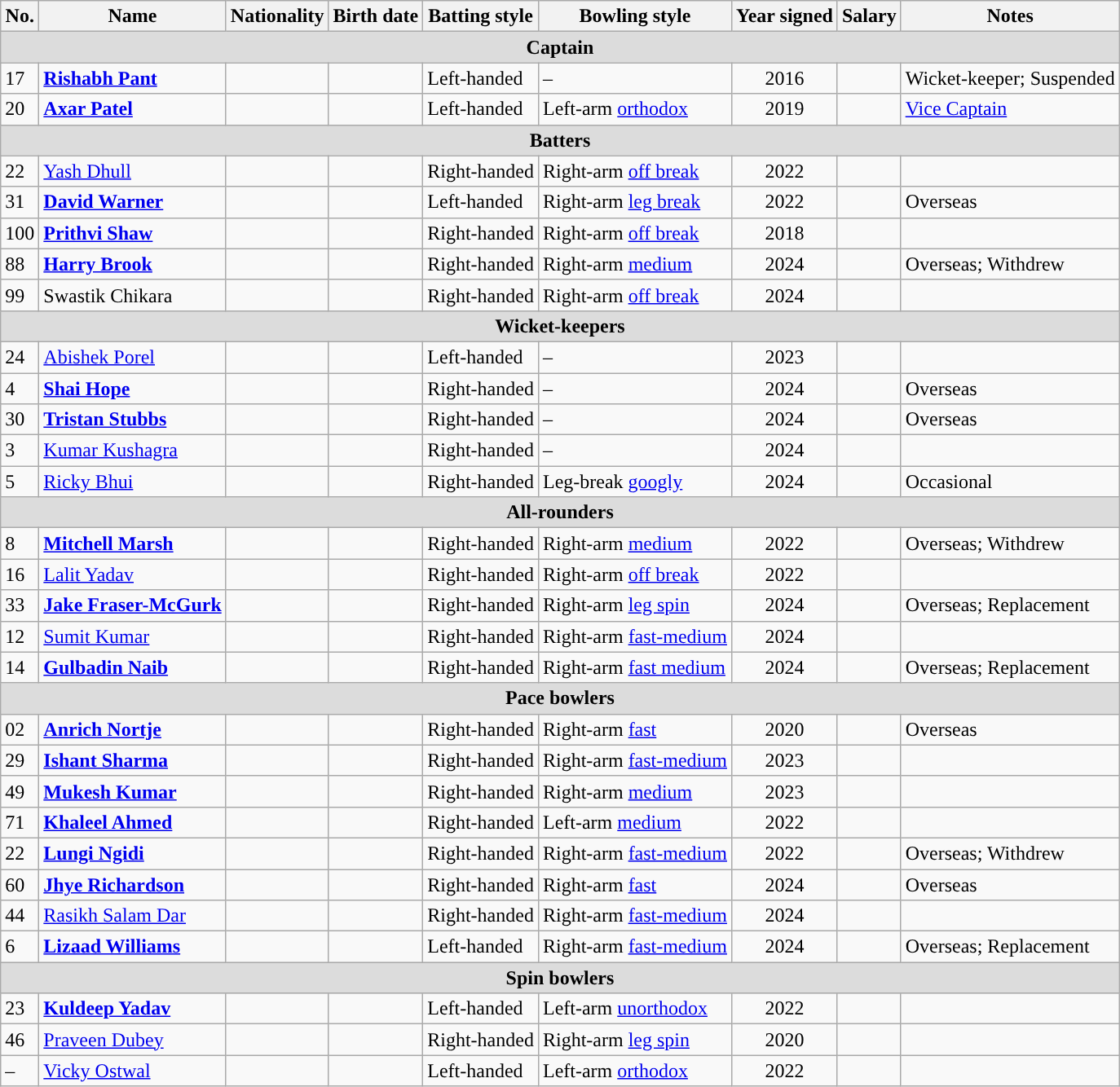<table class="wikitable">
<tr>
<th>No.</th>
<th>Name</th>
<th>Nationality</th>
<th>Birth date</th>
<th>Batting style</th>
<th>Bowling style</th>
<th>Year signed</th>
<th>Salary</th>
<th>Notes</th>
</tr>
<tr>
<th colspan="9"  style="background:#dcdcdc; text-align:center;">Captain</th>
</tr>
<tr>
<td>17</td>
<td><strong><a href='#'>Rishabh Pant</a></strong></td>
<td></td>
<td></td>
<td>Left-handed</td>
<td>–</td>
<td style="text-align:center;">2016</td>
<td style="text-align:right;"></td>
<td>Wicket-keeper; Suspended</td>
</tr>
<tr>
<td>20</td>
<td><strong><a href='#'>Axar Patel</a></strong></td>
<td></td>
<td></td>
<td>Left-handed</td>
<td>Left-arm <a href='#'>orthodox</a></td>
<td style="text-align:center;">2019</td>
<td style="text-align:right;"></td>
<td><a href='#'>Vice Captain</a></td>
</tr>
<tr>
<th colspan="9"  style="background:#dcdcdc; text-align:center;">Batters</th>
</tr>
<tr>
<td>22</td>
<td><a href='#'>Yash Dhull</a></td>
<td></td>
<td></td>
<td>Right-handed</td>
<td>Right-arm <a href='#'>off break</a></td>
<td style="text-align:center;">2022</td>
<td style="text-align:right;"></td>
<td></td>
</tr>
<tr>
<td>31</td>
<td><strong><a href='#'>David Warner</a></strong></td>
<td></td>
<td></td>
<td>Left-handed</td>
<td>Right-arm <a href='#'>leg break</a></td>
<td style="text-align:center;">2022</td>
<td style="text-align:right;"></td>
<td>Overseas</td>
</tr>
<tr>
<td>100</td>
<td><strong><a href='#'>Prithvi Shaw</a></strong></td>
<td></td>
<td></td>
<td>Right-handed</td>
<td>Right-arm <a href='#'>off break</a></td>
<td style="text-align:center;">2018</td>
<td style="text-align:right;"></td>
<td></td>
</tr>
<tr>
<td>88</td>
<td><strong><a href='#'>Harry Brook</a></strong></td>
<td></td>
<td></td>
<td>Right-handed</td>
<td>Right-arm <a href='#'>medium</a></td>
<td style="text-align:center;">2024</td>
<td style="text-align:right;"></td>
<td>Overseas; Withdrew</td>
</tr>
<tr>
<td>99</td>
<td>Swastik Chikara</td>
<td></td>
<td></td>
<td>Right-handed</td>
<td>Right-arm <a href='#'>off break</a></td>
<td style="text-align:center;">2024</td>
<td style="text-align:right;"></td>
<td></td>
</tr>
<tr>
<th colspan="9"  style="background:#dcdcdc; text-align:center;">Wicket-keepers</th>
</tr>
<tr>
<td>24</td>
<td><a href='#'>Abishek Porel</a></td>
<td></td>
<td></td>
<td>Left-handed</td>
<td>–</td>
<td style="text-align:center;">2023</td>
<td style="text-align:right;"></td>
<td></td>
</tr>
<tr>
<td>4</td>
<td><strong><a href='#'>Shai Hope</a></strong></td>
<td></td>
<td></td>
<td>Right-handed</td>
<td>–</td>
<td style="text-align:center;">2024</td>
<td style="text-align:right;"></td>
<td>Overseas</td>
</tr>
<tr>
<td>30</td>
<td><strong><a href='#'>Tristan Stubbs</a></strong></td>
<td></td>
<td></td>
<td>Right-handed</td>
<td>–</td>
<td style="text-align:center;">2024</td>
<td style="text-align:right;"></td>
<td>Overseas</td>
</tr>
<tr>
<td>3</td>
<td><a href='#'>Kumar Kushagra</a></td>
<td></td>
<td></td>
<td>Right-handed</td>
<td>–</td>
<td style="text-align:center;">2024</td>
<td style="text-align:right;"></td>
<td></td>
</tr>
<tr>
<td>5</td>
<td><a href='#'>Ricky Bhui</a></td>
<td></td>
<td></td>
<td>Right-handed</td>
<td>Leg-break <a href='#'>googly</a></td>
<td style="text-align:center;">2024</td>
<td style="text-align:right;"></td>
<td>Occasional</td>
</tr>
<tr>
<th colspan="9"  style="background:#dcdcdc; text-align:center;">All-rounders</th>
</tr>
<tr>
<td>8</td>
<td><strong><a href='#'>Mitchell Marsh</a></strong></td>
<td></td>
<td></td>
<td>Right-handed</td>
<td>Right-arm <a href='#'>medium</a></td>
<td style="text-align:center;">2022</td>
<td style="text-align:right;"></td>
<td>Overseas; Withdrew</td>
</tr>
<tr>
<td>16</td>
<td><a href='#'>Lalit Yadav</a></td>
<td></td>
<td></td>
<td>Right-handed</td>
<td>Right-arm <a href='#'>off break</a></td>
<td style="text-align:center;">2022</td>
<td style="text-align:right;"></td>
<td></td>
</tr>
<tr>
<td>33</td>
<td><strong><a href='#'>Jake Fraser-McGurk</a></strong></td>
<td></td>
<td></td>
<td>Right-handed</td>
<td>Right-arm <a href='#'>leg spin</a></td>
<td style="text-align:center;">2024</td>
<td style="text-align:right;"></td>
<td>Overseas; Replacement</td>
</tr>
<tr>
<td>12</td>
<td><a href='#'>Sumit Kumar</a></td>
<td></td>
<td></td>
<td>Right-handed</td>
<td>Right-arm <a href='#'>fast-medium</a></td>
<td style="text-align:center;">2024</td>
<td style="text-align:right;"></td>
<td></td>
</tr>
<tr>
<td>14</td>
<td><strong><a href='#'>Gulbadin Naib</a></strong></td>
<td></td>
<td></td>
<td>Right-handed</td>
<td>Right-arm <a href='#'>fast medium</a></td>
<td style="text-align:center;">2024</td>
<td style="text-align:right;"></td>
<td>Overseas; Replacement</td>
</tr>
<tr>
<th colspan="9"  style="background:#dcdcdc; text-align:center;">Pace bowlers</th>
</tr>
<tr>
<td>02</td>
<td><strong><a href='#'>Anrich Nortje</a></strong></td>
<td></td>
<td></td>
<td>Right-handed</td>
<td>Right-arm <a href='#'>fast</a></td>
<td style="text-align:center;">2020</td>
<td style="text-align:right;"></td>
<td>Overseas</td>
</tr>
<tr>
<td>29</td>
<td><strong><a href='#'>Ishant Sharma</a></strong></td>
<td></td>
<td></td>
<td>Right-handed</td>
<td>Right-arm <a href='#'>fast-medium</a></td>
<td style="text-align:center;">2023</td>
<td style="text-align:right;"></td>
<td></td>
</tr>
<tr>
<td>49</td>
<td><strong><a href='#'>Mukesh Kumar</a></strong></td>
<td></td>
<td></td>
<td>Right-handed</td>
<td>Right-arm <a href='#'>medium</a></td>
<td style="text-align:center;">2023</td>
<td style="text-align:right;"></td>
<td></td>
</tr>
<tr>
<td>71</td>
<td><strong><a href='#'>Khaleel Ahmed</a></strong></td>
<td></td>
<td></td>
<td>Right-handed</td>
<td>Left-arm <a href='#'>medium</a></td>
<td style="text-align:center;">2022</td>
<td style="text-align:right;"></td>
<td></td>
</tr>
<tr>
<td>22</td>
<td><strong><a href='#'>Lungi Ngidi</a></strong></td>
<td></td>
<td></td>
<td>Right-handed</td>
<td>Right-arm <a href='#'>fast-medium</a></td>
<td style="text-align:center;">2022</td>
<td style="text-align:right;"></td>
<td>Overseas; Withdrew</td>
</tr>
<tr>
<td>60</td>
<td><strong><a href='#'>Jhye Richardson</a></strong></td>
<td></td>
<td></td>
<td>Right-handed</td>
<td>Right-arm <a href='#'>fast</a></td>
<td style="text-align:center;">2024</td>
<td style="text-align:right;"></td>
<td>Overseas</td>
</tr>
<tr>
<td>44</td>
<td><a href='#'>Rasikh Salam Dar</a></td>
<td></td>
<td></td>
<td>Right-handed</td>
<td>Right-arm <a href='#'>fast-medium</a></td>
<td style="text-align:center;">2024</td>
<td style="text-align:right;"></td>
<td></td>
</tr>
<tr>
<td>6</td>
<td><strong><a href='#'>Lizaad Williams</a></strong></td>
<td></td>
<td></td>
<td>Left-handed</td>
<td>Right-arm <a href='#'>fast-medium</a></td>
<td style="text-align:center;">2024</td>
<td style="text-align:right;"></td>
<td>Overseas; Replacement</td>
</tr>
<tr>
<th colspan="9"  style="background:#dcdcdc; text-align:center;">Spin bowlers</th>
</tr>
<tr>
<td>23</td>
<td><strong><a href='#'>Kuldeep Yadav</a></strong></td>
<td></td>
<td></td>
<td>Left-handed</td>
<td>Left-arm <a href='#'>unorthodox</a></td>
<td style="text-align:center;">2022</td>
<td style="text-align:right;"></td>
<td></td>
</tr>
<tr>
<td>46</td>
<td><a href='#'>Praveen Dubey</a></td>
<td></td>
<td></td>
<td>Right-handed</td>
<td>Right-arm <a href='#'>leg spin</a></td>
<td style="text-align:center;">2020</td>
<td style="text-align:right;"></td>
<td></td>
</tr>
<tr>
<td>–</td>
<td><a href='#'>Vicky Ostwal</a></td>
<td></td>
<td></td>
<td>Left-handed</td>
<td>Left-arm <a href='#'>orthodox</a></td>
<td style="text-align:center;">2022</td>
<td style="text-align:right;"></td>
<td></td>
</tr>
</table>
